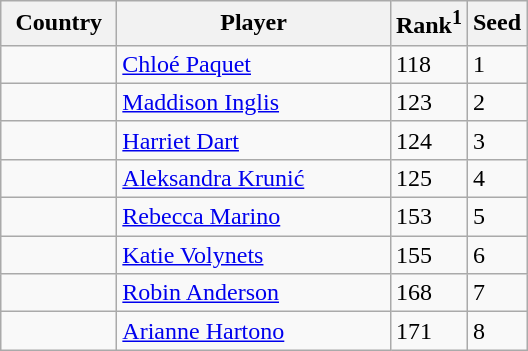<table class="sortable wikitable">
<tr>
<th width="70">Country</th>
<th width="175">Player</th>
<th>Rank<sup>1</sup></th>
<th>Seed</th>
</tr>
<tr>
<td></td>
<td><a href='#'>Chloé Paquet</a></td>
<td>118</td>
<td>1</td>
</tr>
<tr>
<td></td>
<td><a href='#'>Maddison Inglis</a></td>
<td>123</td>
<td>2</td>
</tr>
<tr>
<td></td>
<td><a href='#'>Harriet Dart</a></td>
<td>124</td>
<td>3</td>
</tr>
<tr>
<td></td>
<td><a href='#'>Aleksandra Krunić</a></td>
<td>125</td>
<td>4</td>
</tr>
<tr>
<td></td>
<td><a href='#'>Rebecca Marino</a></td>
<td>153</td>
<td>5</td>
</tr>
<tr>
<td></td>
<td><a href='#'>Katie Volynets</a></td>
<td>155</td>
<td>6</td>
</tr>
<tr>
<td></td>
<td><a href='#'>Robin Anderson</a></td>
<td>168</td>
<td>7</td>
</tr>
<tr>
<td></td>
<td><a href='#'>Arianne Hartono</a></td>
<td>171</td>
<td>8</td>
</tr>
</table>
